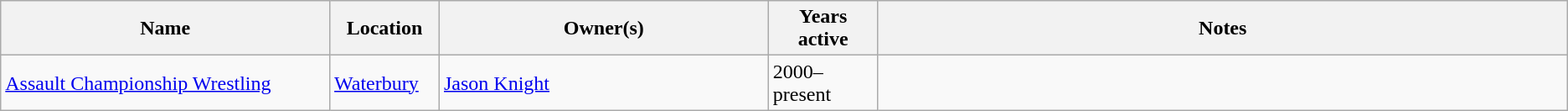<table class=wikitable>
<tr>
<th style="width:21%;">Name</th>
<th style="width:7%;">Location</th>
<th style="width:21%;">Owner(s)</th>
<th style="width:7%;">Years active</th>
<th style="width:55%;">Notes</th>
</tr>
<tr>
<td><a href='#'>Assault Championship Wrestling</a></td>
<td><a href='#'>Waterbury</a></td>
<td><a href='#'>Jason Knight</a></td>
<td>2000–present</td>
<td></td>
</tr>
</table>
